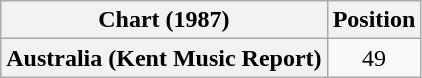<table class="wikitable plainrowheaders" style="text-align:center">
<tr>
<th>Chart (1987)</th>
<th>Position</th>
</tr>
<tr>
<th scope="row">Australia (Kent Music Report)</th>
<td>49</td>
</tr>
</table>
